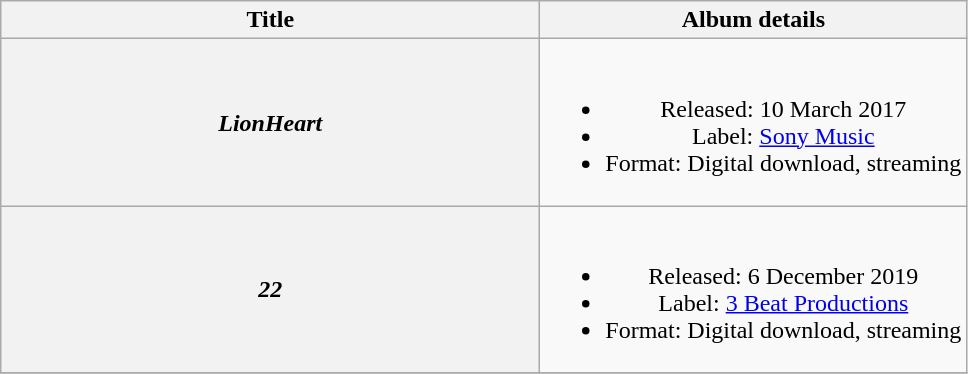<table class="wikitable plainrowheaders" style="text-align:center;">
<tr>
<th style="width:22em;">Title</th>
<th>Album details</th>
</tr>
<tr>
<th scope="row"><em>LionHeart</em></th>
<td><br><ul><li>Released: 10 March 2017</li><li>Label: <a href='#'>Sony Music</a></li><li>Format: Digital download, streaming</li></ul></td>
</tr>
<tr>
<th scope="row"><em>22</em></th>
<td><br><ul><li>Released: 6 December 2019</li><li>Label: <a href='#'>3 Beat Productions</a></li><li>Format: Digital download, streaming</li></ul></td>
</tr>
<tr>
</tr>
</table>
